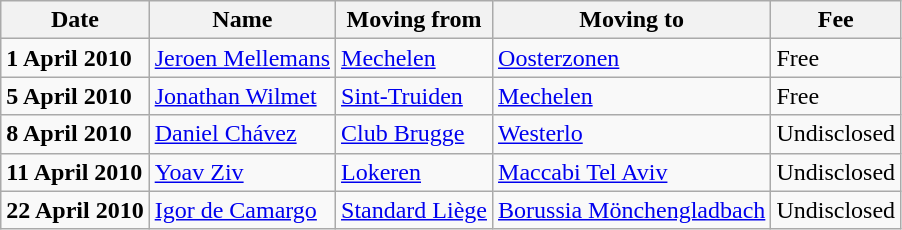<table class="wikitable sortable">
<tr>
<th>Date</th>
<th>Name</th>
<th>Moving from</th>
<th>Moving to</th>
<th>Fee</th>
</tr>
<tr>
<td><strong>1 April 2010</strong></td>
<td><a href='#'>Jeroen Mellemans</a></td>
<td><a href='#'>Mechelen</a></td>
<td><a href='#'>Oosterzonen</a></td>
<td>Free </td>
</tr>
<tr>
<td><strong>5 April 2010</strong></td>
<td><a href='#'>Jonathan Wilmet</a></td>
<td><a href='#'>Sint-Truiden</a></td>
<td><a href='#'>Mechelen</a></td>
<td>Free </td>
</tr>
<tr>
<td><strong>8 April 2010</strong></td>
<td> <a href='#'>Daniel Chávez</a></td>
<td><a href='#'>Club Brugge</a></td>
<td><a href='#'>Westerlo</a></td>
<td>Undisclosed </td>
</tr>
<tr>
<td><strong>11 April 2010</strong></td>
<td> <a href='#'>Yoav Ziv</a></td>
<td><a href='#'>Lokeren</a></td>
<td> <a href='#'>Maccabi Tel Aviv</a></td>
<td>Undisclosed </td>
</tr>
<tr>
<td><strong>22 April 2010</strong></td>
<td><a href='#'>Igor de Camargo</a></td>
<td><a href='#'>Standard Liège</a></td>
<td> <a href='#'>Borussia Mönchengladbach</a></td>
<td>Undisclosed </td>
</tr>
</table>
